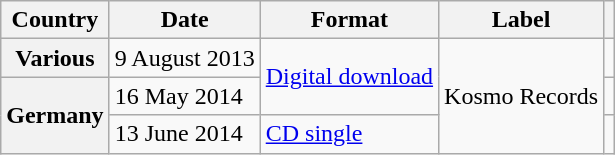<table class="wikitable sortable plainrowheaders">
<tr>
<th scope="col">Country</th>
<th scope="col">Date</th>
<th scope="col">Format</th>
<th scope="col">Label</th>
<th scope="col" class="unsortable"></th>
</tr>
<tr>
<th scope="row">Various</th>
<td>9 August 2013</td>
<td rowspan="2"><a href='#'>Digital download</a></td>
<td rowspan="3">Kosmo Records</td>
<td></td>
</tr>
<tr>
<th scope="row" rowspan="2">Germany</th>
<td>16 May 2014</td>
<td></td>
</tr>
<tr>
<td>13 June 2014</td>
<td><a href='#'>CD single</a></td>
<td></td>
</tr>
</table>
